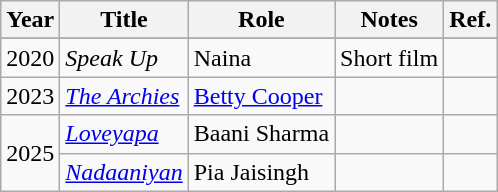<table class="wikitable sortable">
<tr>
<th>Year</th>
<th>Title</th>
<th>Role</th>
<th class="unsortable">Notes</th>
<th class="unsortable">Ref.</th>
</tr>
<tr>
</tr>
<tr>
<td>2020</td>
<td><em>Speak Up</em></td>
<td>Naina</td>
<td>Short film</td>
<td></td>
</tr>
<tr>
<td>2023</td>
<td><em><a href='#'>The Archies</a></em></td>
<td><a href='#'>Betty Cooper</a></td>
<td></td>
<td></td>
</tr>
<tr>
<td rowspan="2">2025</td>
<td><em><a href='#'>Loveyapa</a></em></td>
<td>Baani Sharma</td>
<td></td>
<td></td>
</tr>
<tr>
<td><em><a href='#'>Nadaaniyan</a></em></td>
<td>Pia Jaisingh</td>
<td></td>
<td></td>
</tr>
</table>
